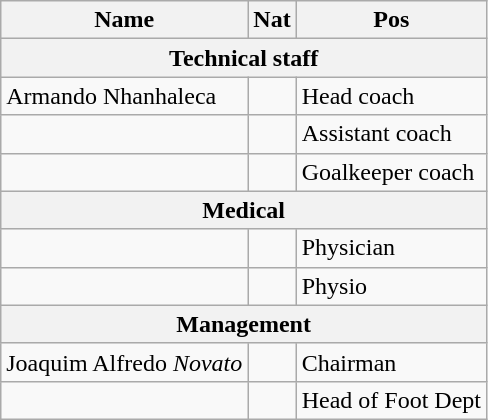<table class="wikitable ve-ce-branchNode ve-ce-tableNode">
<tr>
<th>Name</th>
<th>Nat</th>
<th>Pos</th>
</tr>
<tr>
<th colspan="4">Technical staff</th>
</tr>
<tr>
<td>Armando Nhanhaleca</td>
<td></td>
<td>Head coach</td>
</tr>
<tr>
<td></td>
<td></td>
<td>Assistant coach</td>
</tr>
<tr>
<td></td>
<td></td>
<td>Goalkeeper coach</td>
</tr>
<tr>
<th colspan="4">Medical</th>
</tr>
<tr>
<td></td>
<td></td>
<td>Physician</td>
</tr>
<tr>
<td></td>
<td></td>
<td>Physio</td>
</tr>
<tr>
<th colspan="4">Management</th>
</tr>
<tr>
<td>Joaquim Alfredo <em>Novato</em></td>
<td></td>
<td>Chairman</td>
</tr>
<tr>
<td></td>
<td></td>
<td>Head of Foot Dept</td>
</tr>
</table>
